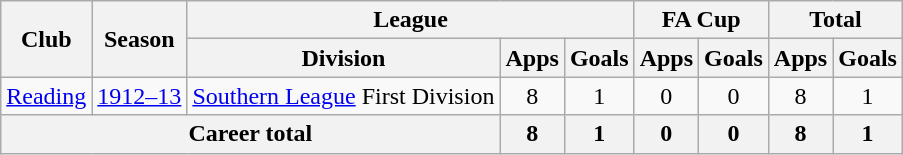<table class="wikitable" style="text-align:center;">
<tr>
<th rowspan="2">Club</th>
<th rowspan="2">Season</th>
<th colspan="3">League</th>
<th colspan="2">FA Cup</th>
<th colspan="2">Total</th>
</tr>
<tr>
<th>Division</th>
<th>Apps</th>
<th>Goals</th>
<th>Apps</th>
<th>Goals</th>
<th>Apps</th>
<th>Goals</th>
</tr>
<tr>
<td><a href='#'>Reading</a></td>
<td><a href='#'>1912–13</a></td>
<td><a href='#'>Southern League</a> First Division</td>
<td>8</td>
<td>1</td>
<td>0</td>
<td>0</td>
<td>8</td>
<td>1</td>
</tr>
<tr>
<th colspan="3">Career total</th>
<th>8</th>
<th>1</th>
<th>0</th>
<th>0</th>
<th>8</th>
<th>1</th>
</tr>
</table>
